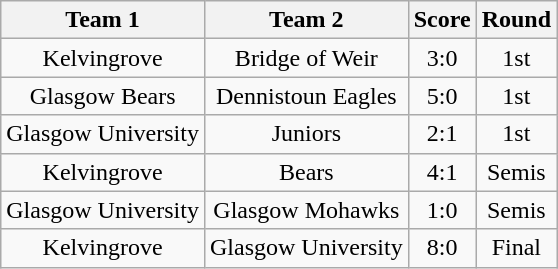<table class="wikitable" style="text-align:center;">
<tr>
<th>Team 1</th>
<th>Team 2</th>
<th>Score</th>
<th>Round</th>
</tr>
<tr>
<td>Kelvingrove</td>
<td>Bridge of Weir</td>
<td>3:0</td>
<td>1st</td>
</tr>
<tr>
<td>Glasgow Bears</td>
<td>Dennistoun Eagles</td>
<td>5:0</td>
<td>1st</td>
</tr>
<tr>
<td>Glasgow University</td>
<td>Juniors</td>
<td>2:1</td>
<td>1st</td>
</tr>
<tr>
<td>Kelvingrove</td>
<td>Bears</td>
<td>4:1</td>
<td>Semis</td>
</tr>
<tr>
<td>Glasgow University</td>
<td>Glasgow Mohawks</td>
<td>1:0</td>
<td>Semis</td>
</tr>
<tr>
<td>Kelvingrove</td>
<td>Glasgow University</td>
<td>8:0</td>
<td>Final</td>
</tr>
</table>
